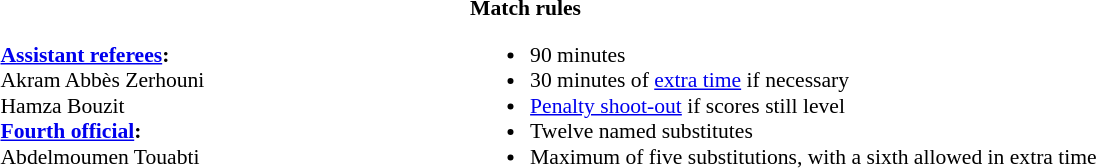<table style="width:100%;font-size:90%">
<tr>
<td><br><strong><a href='#'>Assistant referees</a>:</strong>
<br> Akram Abbès Zerhouni
<br> Hamza Bouzit
<br><strong><a href='#'>Fourth official</a>:</strong>
<br> Abdelmoumen Touabti</td>
<td><strong>Match rules</strong><br><ul><li>90 minutes</li><li>30 minutes of <a href='#'>extra time</a> if necessary</li><li><a href='#'>Penalty shoot-out</a> if scores still level</li><li>Twelve named substitutes</li><li>Maximum of five substitutions, with a sixth allowed in extra time</li></ul></td>
</tr>
</table>
